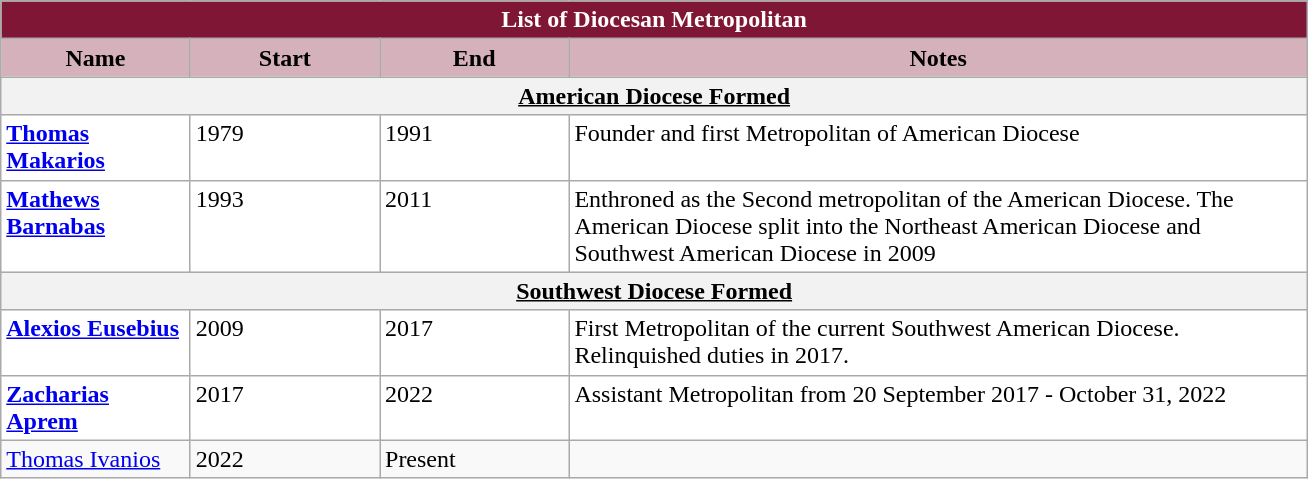<table class="wikitable" style="width: 69%;">
<tr>
<th colspan="4" style="background-color: #7F1635; color: white;">List of Diocesan Metropolitan</th>
</tr>
<tr>
<th style="background-color: #D4B1BB; width: 10%;">Name</th>
<th style="background-color: #D4B1BB; width: 10%;">Start</th>
<th style="background-color: #D4B1BB; width: 10%;">End</th>
<th style="background-color: #D4B1BB; width: 39%;">Notes</th>
</tr>
<tr>
<th colspan="4"><u>American Diocese Formed</u></th>
</tr>
<tr style="background-color: white;" valign="top">
<td><strong><a href='#'>Thomas Makarios</a></strong></td>
<td>1979</td>
<td>1991</td>
<td>Founder and first Metropolitan of American Diocese</td>
</tr>
<tr style="background-color: white;" valign="top">
<td><strong><a href='#'>Mathews Barnabas</a></strong></td>
<td>1993</td>
<td>2011</td>
<td>Enthroned as the Second metropolitan of the American Diocese. The American Diocese split into the Northeast American Diocese and Southwest American Diocese in 2009</td>
</tr>
<tr>
<th colspan="4"><u>Southwest Diocese Formed</u></th>
</tr>
<tr style="background-color: white;" valign="top">
<td><strong><a href='#'>Alexios Eusebius</a></strong></td>
<td>2009</td>
<td>2017</td>
<td>First Metropolitan of the current Southwest American Diocese. Relinquished duties in 2017.</td>
</tr>
<tr style="background-color: white;" valign="top">
<td><strong><a href='#'>Zacharias Aprem</a></strong></td>
<td>2017</td>
<td>2022</td>
<td>Assistant Metropolitan from 20 September 2017 - October 31, 2022</td>
</tr>
<tr>
<td><a href='#'>Thomas Ivanios</a></td>
<td>2022</td>
<td>Present</td>
<td></td>
</tr>
</table>
